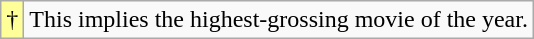<table class="wikitable">
<tr>
<td style="background-color:#FFFF99">†</td>
<td>This implies the highest-grossing movie of the year.</td>
</tr>
</table>
